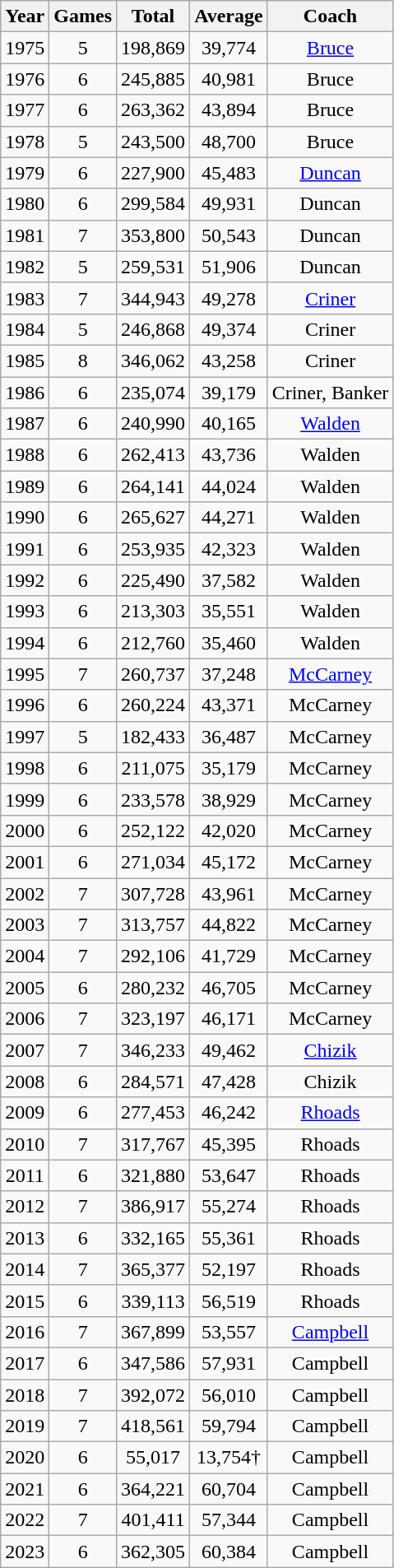<table class="wikitable sortable" style="text-align:center">
<tr>
<th>Year</th>
<th>Games</th>
<th>Total</th>
<th>Average</th>
<th>Coach</th>
</tr>
<tr>
<td>1975</td>
<td>5</td>
<td>198,869</td>
<td>39,774</td>
<td><a href='#'>Bruce</a></td>
</tr>
<tr>
<td>1976</td>
<td>6</td>
<td>245,885</td>
<td>40,981</td>
<td>Bruce</td>
</tr>
<tr>
<td>1977</td>
<td>6</td>
<td>263,362</td>
<td>43,894</td>
<td>Bruce</td>
</tr>
<tr>
<td>1978</td>
<td>5</td>
<td>243,500</td>
<td>48,700</td>
<td>Bruce</td>
</tr>
<tr>
<td>1979</td>
<td>6</td>
<td>227,900</td>
<td>45,483</td>
<td><a href='#'>Duncan</a></td>
</tr>
<tr>
<td>1980</td>
<td>6</td>
<td>299,584</td>
<td>49,931</td>
<td>Duncan</td>
</tr>
<tr>
<td>1981</td>
<td>7</td>
<td>353,800</td>
<td>50,543</td>
<td>Duncan</td>
</tr>
<tr>
<td>1982</td>
<td>5</td>
<td>259,531</td>
<td>51,906</td>
<td>Duncan</td>
</tr>
<tr>
<td>1983</td>
<td>7</td>
<td>344,943</td>
<td>49,278</td>
<td><a href='#'>Criner</a></td>
</tr>
<tr>
<td>1984</td>
<td>5</td>
<td>246,868</td>
<td>49,374</td>
<td>Criner</td>
</tr>
<tr>
<td>1985</td>
<td>8</td>
<td>346,062</td>
<td>43,258</td>
<td>Criner</td>
</tr>
<tr>
<td>1986</td>
<td>6</td>
<td>235,074</td>
<td>39,179</td>
<td>Criner, Banker</td>
</tr>
<tr>
<td>1987</td>
<td>6</td>
<td>240,990</td>
<td>40,165</td>
<td><a href='#'>Walden</a></td>
</tr>
<tr>
<td>1988</td>
<td>6</td>
<td>262,413</td>
<td>43,736</td>
<td>Walden</td>
</tr>
<tr>
<td>1989</td>
<td>6</td>
<td>264,141</td>
<td>44,024</td>
<td>Walden</td>
</tr>
<tr>
<td>1990</td>
<td>6</td>
<td>265,627</td>
<td>44,271</td>
<td>Walden</td>
</tr>
<tr>
<td>1991</td>
<td>6</td>
<td>253,935</td>
<td>42,323</td>
<td>Walden</td>
</tr>
<tr>
<td>1992</td>
<td>6</td>
<td>225,490</td>
<td>37,582</td>
<td>Walden</td>
</tr>
<tr>
<td>1993</td>
<td>6</td>
<td>213,303</td>
<td>35,551</td>
<td>Walden</td>
</tr>
<tr>
<td>1994</td>
<td>6</td>
<td>212,760</td>
<td>35,460</td>
<td>Walden</td>
</tr>
<tr>
<td>1995</td>
<td>7</td>
<td>260,737</td>
<td>37,248</td>
<td><a href='#'>McCarney</a></td>
</tr>
<tr>
<td>1996</td>
<td>6</td>
<td>260,224</td>
<td>43,371</td>
<td>McCarney</td>
</tr>
<tr>
<td>1997</td>
<td>5</td>
<td>182,433</td>
<td>36,487</td>
<td>McCarney</td>
</tr>
<tr>
<td>1998</td>
<td>6</td>
<td>211,075</td>
<td>35,179</td>
<td>McCarney</td>
</tr>
<tr>
<td>1999</td>
<td>6</td>
<td>233,578</td>
<td>38,929</td>
<td>McCarney</td>
</tr>
<tr>
<td>2000</td>
<td>6</td>
<td>252,122</td>
<td>42,020</td>
<td>McCarney</td>
</tr>
<tr>
<td>2001</td>
<td>6</td>
<td>271,034</td>
<td>45,172</td>
<td>McCarney</td>
</tr>
<tr>
<td>2002</td>
<td>7</td>
<td>307,728</td>
<td>43,961</td>
<td>McCarney</td>
</tr>
<tr>
<td>2003</td>
<td>7</td>
<td>313,757</td>
<td>44,822</td>
<td>McCarney</td>
</tr>
<tr>
<td>2004</td>
<td>7</td>
<td>292,106</td>
<td>41,729</td>
<td>McCarney</td>
</tr>
<tr>
<td>2005</td>
<td>6</td>
<td>280,232</td>
<td>46,705</td>
<td>McCarney</td>
</tr>
<tr>
<td>2006</td>
<td>7</td>
<td>323,197</td>
<td>46,171</td>
<td>McCarney</td>
</tr>
<tr>
<td>2007</td>
<td>7</td>
<td>346,233</td>
<td>49,462</td>
<td><a href='#'>Chizik</a></td>
</tr>
<tr>
<td>2008</td>
<td>6</td>
<td>284,571</td>
<td>47,428</td>
<td>Chizik</td>
</tr>
<tr>
<td>2009</td>
<td>6</td>
<td>277,453</td>
<td>46,242</td>
<td><a href='#'>Rhoads</a></td>
</tr>
<tr>
<td>2010</td>
<td>7</td>
<td>317,767</td>
<td>45,395</td>
<td>Rhoads</td>
</tr>
<tr>
<td>2011</td>
<td>6</td>
<td>321,880</td>
<td>53,647</td>
<td>Rhoads</td>
</tr>
<tr>
<td>2012</td>
<td>7</td>
<td>386,917</td>
<td>55,274</td>
<td>Rhoads</td>
</tr>
<tr>
<td>2013</td>
<td>6</td>
<td>332,165</td>
<td>55,361</td>
<td>Rhoads</td>
</tr>
<tr>
<td>2014</td>
<td>7</td>
<td>365,377</td>
<td>52,197</td>
<td>Rhoads</td>
</tr>
<tr>
<td>2015</td>
<td>6</td>
<td>339,113</td>
<td>56,519</td>
<td>Rhoads</td>
</tr>
<tr>
<td>2016</td>
<td>7</td>
<td>367,899</td>
<td>53,557</td>
<td><a href='#'>Campbell</a></td>
</tr>
<tr>
<td>2017</td>
<td>6</td>
<td>347,586</td>
<td>57,931</td>
<td>Campbell</td>
</tr>
<tr>
<td>2018</td>
<td>7</td>
<td>392,072</td>
<td>56,010</td>
<td>Campbell</td>
</tr>
<tr>
<td>2019</td>
<td>7</td>
<td>418,561</td>
<td>59,794</td>
<td>Campbell</td>
</tr>
<tr>
<td>2020</td>
<td>6</td>
<td>55,017</td>
<td>13,754†</td>
<td>Campbell</td>
</tr>
<tr>
<td>2021</td>
<td>6</td>
<td>364,221</td>
<td>60,704</td>
<td>Campbell</td>
</tr>
<tr>
<td>2022</td>
<td>7</td>
<td>401,411</td>
<td>57,344</td>
<td>Campbell</td>
</tr>
<tr>
<td>2023</td>
<td>6</td>
<td>362,305</td>
<td>60,384</td>
<td>Campbell</td>
</tr>
</table>
